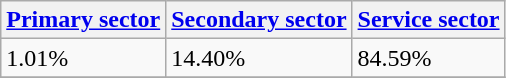<table class="wikitable">
<tr>
<th><a href='#'>Primary sector</a></th>
<th><a href='#'>Secondary sector</a></th>
<th><a href='#'>Service sector</a></th>
</tr>
<tr>
<td>1.01%</td>
<td>14.40%</td>
<td>84.59%</td>
</tr>
<tr>
</tr>
</table>
